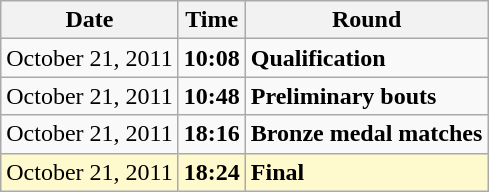<table class="wikitable">
<tr>
<th>Date</th>
<th>Time</th>
<th>Round</th>
</tr>
<tr>
<td>October 21, 2011</td>
<td><strong>10:08</strong></td>
<td><strong>Qualification</strong></td>
</tr>
<tr>
<td>October 21, 2011</td>
<td><strong>10:48</strong></td>
<td><strong>Preliminary bouts</strong></td>
</tr>
<tr>
<td>October 21, 2011</td>
<td><strong>18:16</strong></td>
<td><strong>Bronze medal matches</strong></td>
</tr>
<tr style=background:lemonchiffon>
<td>October 21, 2011</td>
<td><strong>18:24</strong></td>
<td><strong>Final</strong></td>
</tr>
</table>
